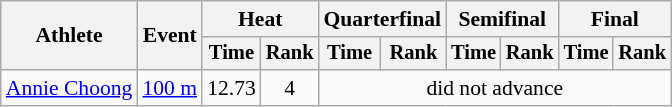<table class="wikitable" style="font-size:90%">
<tr>
<th rowspan="2">Athlete</th>
<th rowspan="2">Event</th>
<th colspan="2">Heat</th>
<th colspan="2">Quarterfinal</th>
<th colspan="2">Semifinal</th>
<th colspan="2">Final</th>
</tr>
<tr style="font-size:95%">
<th>Time</th>
<th>Rank</th>
<th>Time</th>
<th>Rank</th>
<th>Time</th>
<th>Rank</th>
<th>Time</th>
<th>Rank</th>
</tr>
<tr align=center>
<td align=left><a href='#'>Annie Choong</a></td>
<td align=left rowspan=3><a href='#'>100 m</a></td>
<td>12.73</td>
<td>4</td>
<td colspan=6>did not advance</td>
</tr>
</table>
